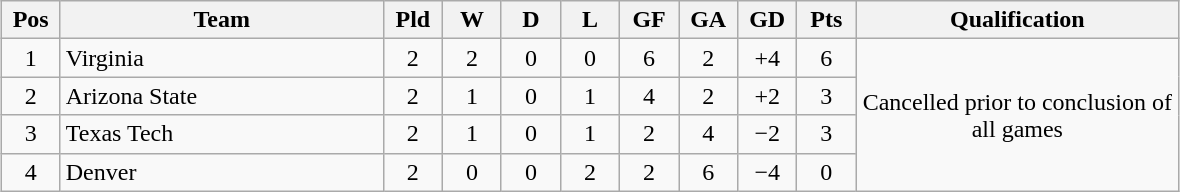<table class="wikitable" style="text-align:center; margin: 1em auto">
<tr>
<th style="width:2em">Pos</th>
<th style="width:13em">Team</th>
<th style="width:2em">Pld</th>
<th style="width:2em">W</th>
<th style="width:2em">D</th>
<th style="width:2em">L</th>
<th style="width:2em">GF</th>
<th style="width:2em">GA</th>
<th style="width:2em">GD</th>
<th style="width:2em">Pts</th>
<th style="width:13em">Qualification</th>
</tr>
<tr>
<td>1</td>
<td style="text-align:left">Virginia</td>
<td>2</td>
<td>2</td>
<td>0</td>
<td>0</td>
<td>6</td>
<td>2</td>
<td>+4</td>
<td>6</td>
<td rowspan="4">Cancelled prior to conclusion of all games</td>
</tr>
<tr>
<td>2</td>
<td style="text-align:left">Arizona State</td>
<td>2</td>
<td>1</td>
<td>0</td>
<td>1</td>
<td>4</td>
<td>2</td>
<td>+2</td>
<td>3</td>
</tr>
<tr>
<td>3</td>
<td style="text-align:left">Texas Tech</td>
<td>2</td>
<td>1</td>
<td>0</td>
<td>1</td>
<td>2</td>
<td>4</td>
<td>−2</td>
<td>3</td>
</tr>
<tr>
<td>4</td>
<td style="text-align:left">Denver</td>
<td>2</td>
<td>0</td>
<td>0</td>
<td>2</td>
<td>2</td>
<td>6</td>
<td>−4</td>
<td>0</td>
</tr>
</table>
